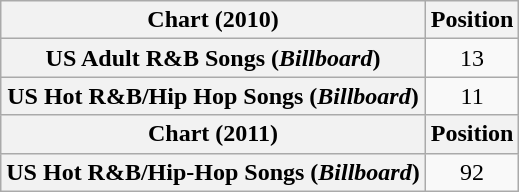<table class="wikitable sortable plainrowheaders">
<tr>
<th scope="col">Chart (2010)</th>
<th scope="col">Position</th>
</tr>
<tr>
<th scope="row">US Adult R&B Songs (<em>Billboard</em>)</th>
<td align="center">13</td>
</tr>
<tr>
<th scope="row">US Hot R&B/Hip Hop Songs (<em>Billboard</em>)</th>
<td align="center">11</td>
</tr>
<tr>
<th>Chart (2011)</th>
<th>Position</th>
</tr>
<tr>
<th scope="row">US Hot R&B/Hip-Hop Songs (<em>Billboard</em>)</th>
<td align="center">92</td>
</tr>
</table>
